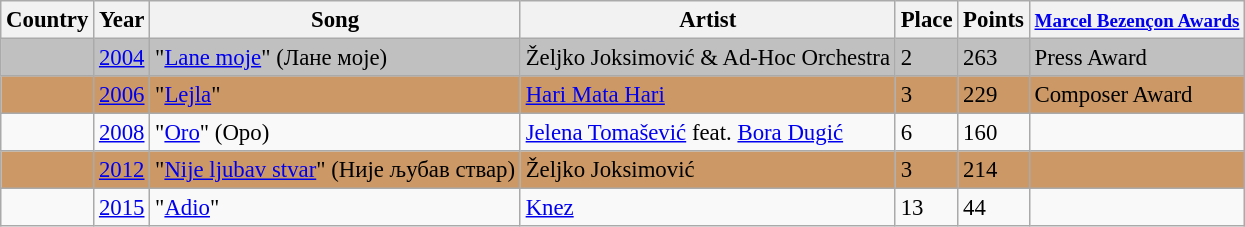<table class="sortable wikitable" align="center" style="font-size: 95%;">
<tr>
<th>Country</th>
<th>Year</th>
<th>Song</th>
<th>Artist</th>
<th>Place</th>
<th>Points</th>
<th><small><a href='#'>Marcel Bezençon Awards</a></small></th>
</tr>
<tr bgcolor = "silver">
<td></td>
<td><a href='#'>2004</a></td>
<td>"<a href='#'>Lane moje</a>" (Лане моје)</td>
<td>Željko Joksimović & Ad-Hoc Orchestra</td>
<td>2</td>
<td>263</td>
<td>Press Award</td>
</tr>
<tr bgcolor = "#CC9966">
<td></td>
<td><a href='#'>2006</a></td>
<td>"<a href='#'>Lejla</a>"</td>
<td><a href='#'>Hari Mata Hari</a></td>
<td>3</td>
<td>229</td>
<td>Composer Award</td>
</tr>
<tr>
<td></td>
<td><a href='#'>2008</a></td>
<td>"<a href='#'>Oro</a>" (Оро)</td>
<td><a href='#'>Jelena Tomašević</a> feat. <a href='#'>Bora Dugić</a></td>
<td>6</td>
<td>160</td>
<td></td>
</tr>
<tr bgcolor = "#CC9966">
<td></td>
<td><a href='#'>2012</a></td>
<td>"<a href='#'>Nije ljubav stvar</a>" (Није љубав ствар)</td>
<td>Željko Joksimović</td>
<td>3</td>
<td>214</td>
<td></td>
</tr>
<tr>
<td></td>
<td><a href='#'>2015</a></td>
<td>"<a href='#'>Adio</a>"</td>
<td><a href='#'>Knez</a></td>
<td>13</td>
<td>44</td>
<td></td>
</tr>
</table>
